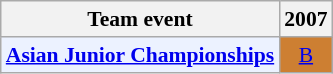<table style='font-size: 90%; text-align:center;' class='wikitable'>
<tr>
<th>Team event</th>
<th>2007</th>
</tr>
<tr>
<td bgcolor="#ECF2FF"; align="left"><strong><a href='#'>Asian Junior Championships</a></strong></td>
<td bgcolor=CD7F32><a href='#'>B</a></td>
</tr>
</table>
